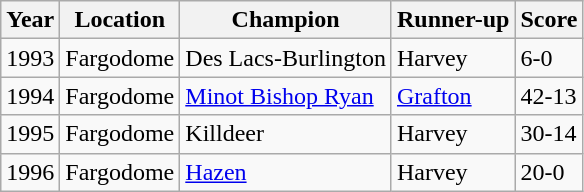<table class="wikitable">
<tr>
<th>Year</th>
<th>Location</th>
<th>Champion</th>
<th>Runner-up</th>
<th>Score</th>
</tr>
<tr>
<td>1993</td>
<td>Fargodome</td>
<td>Des Lacs-Burlington</td>
<td>Harvey</td>
<td>6-0</td>
</tr>
<tr>
<td>1994</td>
<td>Fargodome</td>
<td><a href='#'>Minot Bishop Ryan</a></td>
<td><a href='#'>Grafton</a></td>
<td>42-13</td>
</tr>
<tr>
<td>1995</td>
<td>Fargodome</td>
<td>Killdeer</td>
<td>Harvey</td>
<td>30-14</td>
</tr>
<tr>
<td>1996</td>
<td>Fargodome</td>
<td><a href='#'>Hazen</a></td>
<td>Harvey</td>
<td>20-0</td>
</tr>
</table>
